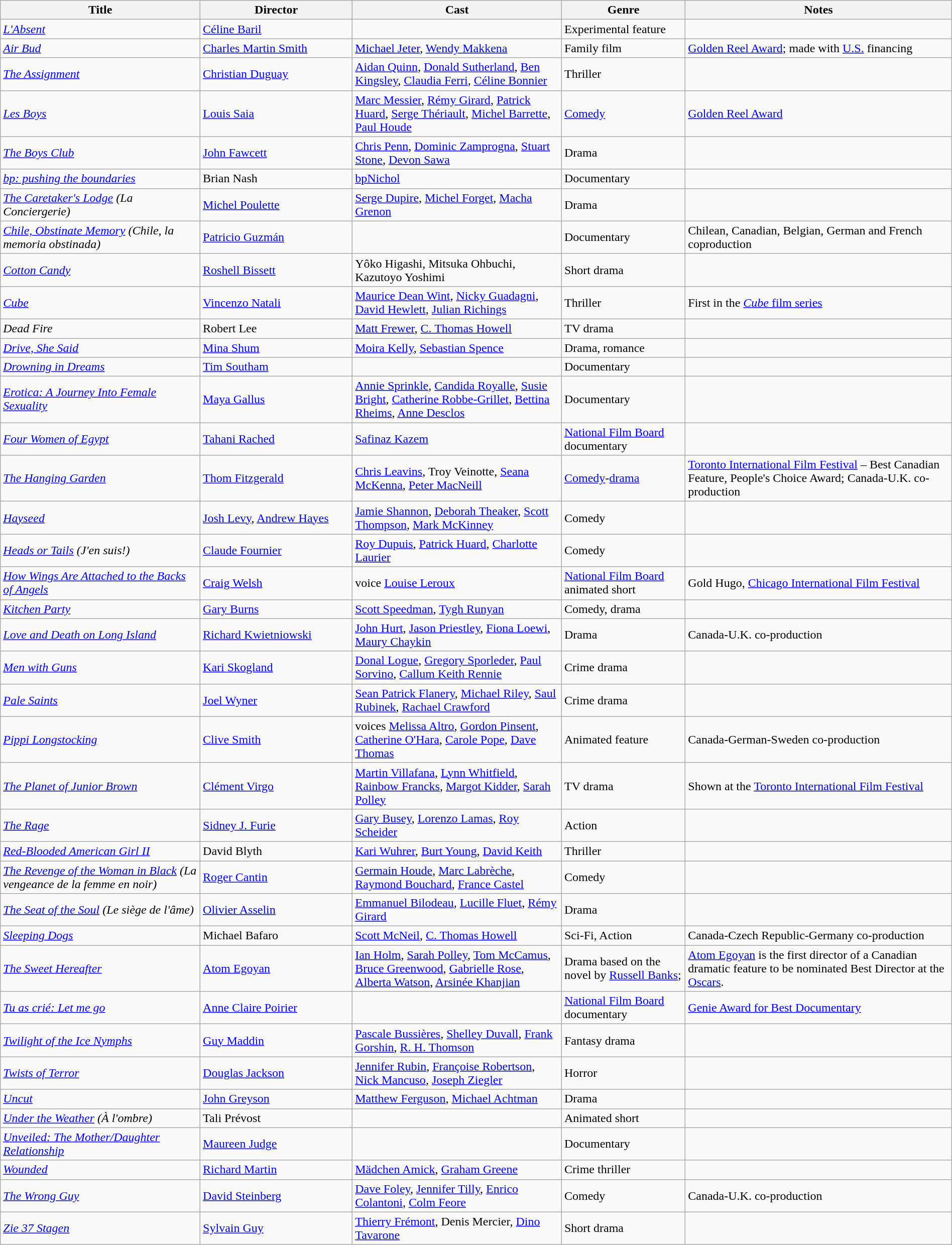<table class="wikitable" style="width:100%;">
<tr>
<th style="width:21%;">Title</th>
<th style="width:16%;">Director</th>
<th style="width:22%;">Cast</th>
<th style="width:13%;">Genre</th>
<th style="width:28%;">Notes</th>
</tr>
<tr>
<td><em><a href='#'>L'Absent</a></em></td>
<td><a href='#'>Céline Baril</a></td>
<td></td>
<td>Experimental feature</td>
<td></td>
</tr>
<tr>
<td><em><a href='#'>Air Bud</a></em></td>
<td><a href='#'>Charles Martin Smith</a></td>
<td><a href='#'>Michael Jeter</a>, <a href='#'>Wendy Makkena</a></td>
<td>Family film</td>
<td><a href='#'>Golden Reel Award</a>; made with <a href='#'>U.S.</a> financing</td>
</tr>
<tr>
<td><em><a href='#'>The Assignment</a></em></td>
<td><a href='#'>Christian Duguay</a></td>
<td><a href='#'>Aidan Quinn</a>, <a href='#'>Donald Sutherland</a>, <a href='#'>Ben Kingsley</a>, <a href='#'>Claudia Ferri</a>, <a href='#'>Céline Bonnier</a></td>
<td>Thriller</td>
<td></td>
</tr>
<tr>
<td><em><a href='#'>Les Boys</a></em></td>
<td><a href='#'>Louis Saia</a></td>
<td><a href='#'>Marc Messier</a>, <a href='#'>Rémy Girard</a>, <a href='#'>Patrick Huard</a>, <a href='#'>Serge Thériault</a>, <a href='#'>Michel Barrette</a>, <a href='#'>Paul Houde</a></td>
<td><a href='#'>Comedy</a></td>
<td><a href='#'>Golden Reel Award</a></td>
</tr>
<tr>
<td><em><a href='#'>The Boys Club</a></em></td>
<td><a href='#'>John Fawcett</a></td>
<td><a href='#'>Chris Penn</a>, <a href='#'>Dominic Zamprogna</a>, <a href='#'>Stuart Stone</a>, <a href='#'>Devon Sawa</a></td>
<td>Drama</td>
<td></td>
</tr>
<tr>
<td><em><a href='#'>bp: pushing the boundaries</a></em></td>
<td>Brian Nash</td>
<td><a href='#'>bpNichol</a></td>
<td>Documentary</td>
<td></td>
</tr>
<tr>
<td><em><a href='#'>The Caretaker's Lodge</a> (La Conciergerie)</em></td>
<td><a href='#'>Michel Poulette</a></td>
<td><a href='#'>Serge Dupire</a>, <a href='#'>Michel Forget</a>, <a href='#'>Macha Grenon</a></td>
<td>Drama</td>
<td></td>
</tr>
<tr>
<td><em><a href='#'>Chile, Obstinate Memory</a> (Chile, la memoria obstinada)</em></td>
<td><a href='#'>Patricio Guzmán</a></td>
<td></td>
<td>Documentary</td>
<td>Chilean, Canadian, Belgian, German and French coproduction</td>
</tr>
<tr>
<td><em><a href='#'>Cotton Candy</a></em></td>
<td><a href='#'>Roshell Bissett</a></td>
<td>Yôko Higashi, Mitsuka Ohbuchi, Kazutoyo Yoshimi</td>
<td>Short drama</td>
<td></td>
</tr>
<tr>
<td><em><a href='#'>Cube</a></em></td>
<td><a href='#'>Vincenzo Natali</a></td>
<td><a href='#'>Maurice Dean Wint</a>, <a href='#'>Nicky Guadagni</a>, <a href='#'>David Hewlett</a>, <a href='#'>Julian Richings</a></td>
<td>Thriller</td>
<td>First in the <a href='#'><em>Cube</em> film series</a></td>
</tr>
<tr>
<td><em>Dead Fire</em></td>
<td>Robert Lee</td>
<td><a href='#'>Matt Frewer</a>, <a href='#'>C. Thomas Howell</a></td>
<td>TV drama</td>
<td></td>
</tr>
<tr>
<td><em><a href='#'>Drive, She Said</a></em></td>
<td><a href='#'>Mina Shum</a></td>
<td><a href='#'>Moira Kelly</a>, <a href='#'>Sebastian Spence</a></td>
<td>Drama, romance</td>
<td></td>
</tr>
<tr>
<td><em><a href='#'>Drowning in Dreams</a></em></td>
<td><a href='#'>Tim Southam</a></td>
<td></td>
<td>Documentary</td>
<td></td>
</tr>
<tr>
<td><em><a href='#'>Erotica: A Journey Into Female Sexuality</a></em></td>
<td><a href='#'>Maya Gallus</a></td>
<td><a href='#'>Annie Sprinkle</a>, <a href='#'>Candida Royalle</a>, <a href='#'>Susie Bright</a>, <a href='#'>Catherine Robbe-Grillet</a>, <a href='#'>Bettina Rheims</a>, <a href='#'>Anne Desclos</a></td>
<td>Documentary</td>
<td></td>
</tr>
<tr>
<td><em><a href='#'>Four Women of Egypt</a></em></td>
<td><a href='#'>Tahani Rached</a></td>
<td><a href='#'>Safinaz Kazem</a></td>
<td><a href='#'>National Film Board</a> documentary</td>
<td></td>
</tr>
<tr>
<td><em><a href='#'>The Hanging Garden</a></em></td>
<td><a href='#'>Thom Fitzgerald</a></td>
<td><a href='#'>Chris Leavins</a>, Troy Veinotte, <a href='#'>Seana McKenna</a>, <a href='#'>Peter MacNeill</a></td>
<td><a href='#'>Comedy</a>-<a href='#'>drama</a></td>
<td><a href='#'>Toronto International Film Festival</a>  – Best Canadian Feature, People's Choice Award; Canada-U.K. co-production</td>
</tr>
<tr>
<td><em><a href='#'>Hayseed</a></em></td>
<td><a href='#'>Josh Levy</a>, <a href='#'>Andrew Hayes</a></td>
<td><a href='#'>Jamie Shannon</a>, <a href='#'>Deborah Theaker</a>, <a href='#'>Scott Thompson</a>, <a href='#'>Mark McKinney</a></td>
<td>Comedy</td>
<td></td>
</tr>
<tr>
<td><em><a href='#'>Heads or Tails</a> (J'en suis!)</em></td>
<td><a href='#'>Claude Fournier</a></td>
<td><a href='#'>Roy Dupuis</a>, <a href='#'>Patrick Huard</a>, <a href='#'>Charlotte Laurier</a></td>
<td>Comedy</td>
<td></td>
</tr>
<tr>
<td><em><a href='#'>How Wings Are Attached to the Backs of Angels</a></em></td>
<td><a href='#'>Craig Welsh</a></td>
<td>voice <a href='#'>Louise Leroux</a></td>
<td><a href='#'>National Film Board</a> animated short</td>
<td>Gold Hugo, <a href='#'>Chicago International Film Festival</a></td>
</tr>
<tr>
<td><em><a href='#'>Kitchen Party</a></em></td>
<td><a href='#'>Gary Burns</a></td>
<td><a href='#'>Scott Speedman</a>, <a href='#'>Tygh Runyan</a></td>
<td>Comedy, drama</td>
<td></td>
</tr>
<tr>
<td><em><a href='#'>Love and Death on Long Island</a></em></td>
<td><a href='#'>Richard Kwietniowski</a></td>
<td><a href='#'>John Hurt</a>, <a href='#'>Jason Priestley</a>, <a href='#'>Fiona Loewi</a>, <a href='#'>Maury Chaykin</a></td>
<td>Drama</td>
<td>Canada-U.K. co-production</td>
</tr>
<tr>
<td><em><a href='#'>Men with Guns</a></em></td>
<td><a href='#'>Kari Skogland</a></td>
<td><a href='#'>Donal Logue</a>, <a href='#'>Gregory Sporleder</a>, <a href='#'>Paul Sorvino</a>, <a href='#'>Callum Keith Rennie</a></td>
<td>Crime drama</td>
<td></td>
</tr>
<tr>
<td><em><a href='#'>Pale Saints</a></em></td>
<td><a href='#'>Joel Wyner</a></td>
<td><a href='#'>Sean Patrick Flanery</a>, <a href='#'>Michael Riley</a>, <a href='#'>Saul Rubinek</a>, <a href='#'>Rachael Crawford</a></td>
<td>Crime drama</td>
<td></td>
</tr>
<tr>
<td><em><a href='#'>Pippi Longstocking</a></em></td>
<td><a href='#'>Clive Smith</a></td>
<td>voices <a href='#'>Melissa Altro</a>, <a href='#'>Gordon Pinsent</a>, <a href='#'>Catherine O'Hara</a>, <a href='#'>Carole Pope</a>, <a href='#'>Dave Thomas</a></td>
<td>Animated feature</td>
<td>Canada-German-Sweden co-production</td>
</tr>
<tr>
<td><em><a href='#'>The Planet of Junior Brown</a></em></td>
<td><a href='#'>Clément Virgo</a></td>
<td><a href='#'>Martin Villafana</a>, <a href='#'>Lynn Whitfield</a>, <a href='#'>Rainbow Francks</a>, <a href='#'>Margot Kidder</a>, <a href='#'>Sarah Polley</a></td>
<td>TV drama</td>
<td>Shown at the <a href='#'>Toronto International Film Festival</a></td>
</tr>
<tr>
<td><em><a href='#'>The Rage</a></em></td>
<td><a href='#'>Sidney J. Furie</a></td>
<td><a href='#'>Gary Busey</a>, <a href='#'>Lorenzo Lamas</a>, <a href='#'>Roy Scheider</a></td>
<td>Action</td>
<td></td>
</tr>
<tr>
<td><em><a href='#'>Red-Blooded American Girl II</a></em></td>
<td>David Blyth</td>
<td><a href='#'>Kari Wuhrer</a>, <a href='#'>Burt Young</a>, <a href='#'>David Keith</a></td>
<td>Thriller</td>
<td></td>
</tr>
<tr>
<td><em><a href='#'>The Revenge of the Woman in Black</a> (La vengeance de la femme en noir)</em></td>
<td><a href='#'>Roger Cantin</a></td>
<td><a href='#'>Germain Houde</a>, <a href='#'>Marc Labrèche</a>, <a href='#'>Raymond Bouchard</a>, <a href='#'>France Castel</a></td>
<td>Comedy</td>
<td></td>
</tr>
<tr>
<td><em><a href='#'>The Seat of the Soul</a> (Le siège de l'âme)</em></td>
<td><a href='#'>Olivier Asselin</a></td>
<td><a href='#'>Emmanuel Bilodeau</a>, <a href='#'>Lucille Fluet</a>, <a href='#'>Rémy Girard</a></td>
<td>Drama</td>
<td></td>
</tr>
<tr>
<td><em><a href='#'>Sleeping Dogs</a></em></td>
<td>Michael Bafaro</td>
<td><a href='#'>Scott McNeil</a>, <a href='#'>C. Thomas Howell</a></td>
<td>Sci-Fi, Action</td>
<td>Canada-Czech Republic-Germany co-production</td>
</tr>
<tr>
<td><em><a href='#'>The Sweet Hereafter</a></em></td>
<td><a href='#'>Atom Egoyan</a></td>
<td><a href='#'>Ian Holm</a>, <a href='#'>Sarah Polley</a>, <a href='#'>Tom McCamus</a>, <a href='#'>Bruce Greenwood</a>, <a href='#'>Gabrielle Rose</a>, <a href='#'>Alberta Watson</a>, <a href='#'>Arsinée Khanjian</a></td>
<td>Drama based on the novel by <a href='#'>Russell Banks</a>;</td>
<td><a href='#'>Atom Egoyan</a> is the first director of a Canadian dramatic feature to be nominated Best Director at the <a href='#'>Oscars</a>.</td>
</tr>
<tr>
<td><em><a href='#'>Tu as crié: Let me go</a></em></td>
<td><a href='#'>Anne Claire Poirier</a></td>
<td></td>
<td><a href='#'>National Film Board</a> documentary</td>
<td><a href='#'>Genie Award for Best Documentary</a></td>
</tr>
<tr>
<td><em><a href='#'>Twilight of the Ice Nymphs</a></em></td>
<td><a href='#'>Guy Maddin</a></td>
<td><a href='#'>Pascale Bussières</a>, <a href='#'>Shelley Duvall</a>, <a href='#'>Frank Gorshin</a>, <a href='#'>R. H. Thomson</a></td>
<td>Fantasy drama</td>
<td></td>
</tr>
<tr>
<td><em><a href='#'>Twists of Terror</a></em></td>
<td><a href='#'>Douglas Jackson</a></td>
<td><a href='#'>Jennifer Rubin</a>, <a href='#'>Françoise Robertson</a>, <a href='#'>Nick Mancuso</a>, <a href='#'>Joseph Ziegler</a></td>
<td>Horror</td>
<td></td>
</tr>
<tr>
<td><em><a href='#'>Uncut</a></em></td>
<td><a href='#'>John Greyson</a></td>
<td><a href='#'>Matthew Ferguson</a>, <a href='#'>Michael Achtman</a></td>
<td>Drama</td>
<td></td>
</tr>
<tr>
<td><em><a href='#'>Under the Weather</a> (À l'ombre)</em></td>
<td>Tali Prévost</td>
<td></td>
<td>Animated short</td>
<td></td>
</tr>
<tr>
<td><em><a href='#'>Unveiled: The Mother/Daughter Relationship</a></em></td>
<td><a href='#'>Maureen Judge</a></td>
<td></td>
<td>Documentary</td>
<td></td>
</tr>
<tr>
<td><em><a href='#'>Wounded</a></em></td>
<td><a href='#'>Richard Martin</a></td>
<td><a href='#'>Mädchen Amick</a>, <a href='#'>Graham Greene</a></td>
<td>Crime thriller</td>
<td></td>
</tr>
<tr>
<td><em><a href='#'>The Wrong Guy</a></em></td>
<td><a href='#'>David Steinberg</a></td>
<td><a href='#'>Dave Foley</a>, <a href='#'>Jennifer Tilly</a>, <a href='#'>Enrico Colantoni</a>, <a href='#'>Colm Feore</a></td>
<td>Comedy</td>
<td>Canada-U.K. co-production</td>
</tr>
<tr>
<td><em><a href='#'>Zie 37 Stagen</a></em></td>
<td><a href='#'>Sylvain Guy</a></td>
<td><a href='#'>Thierry Frémont</a>, Denis Mercier, <a href='#'>Dino Tavarone</a></td>
<td>Short drama</td>
<td></td>
</tr>
</table>
